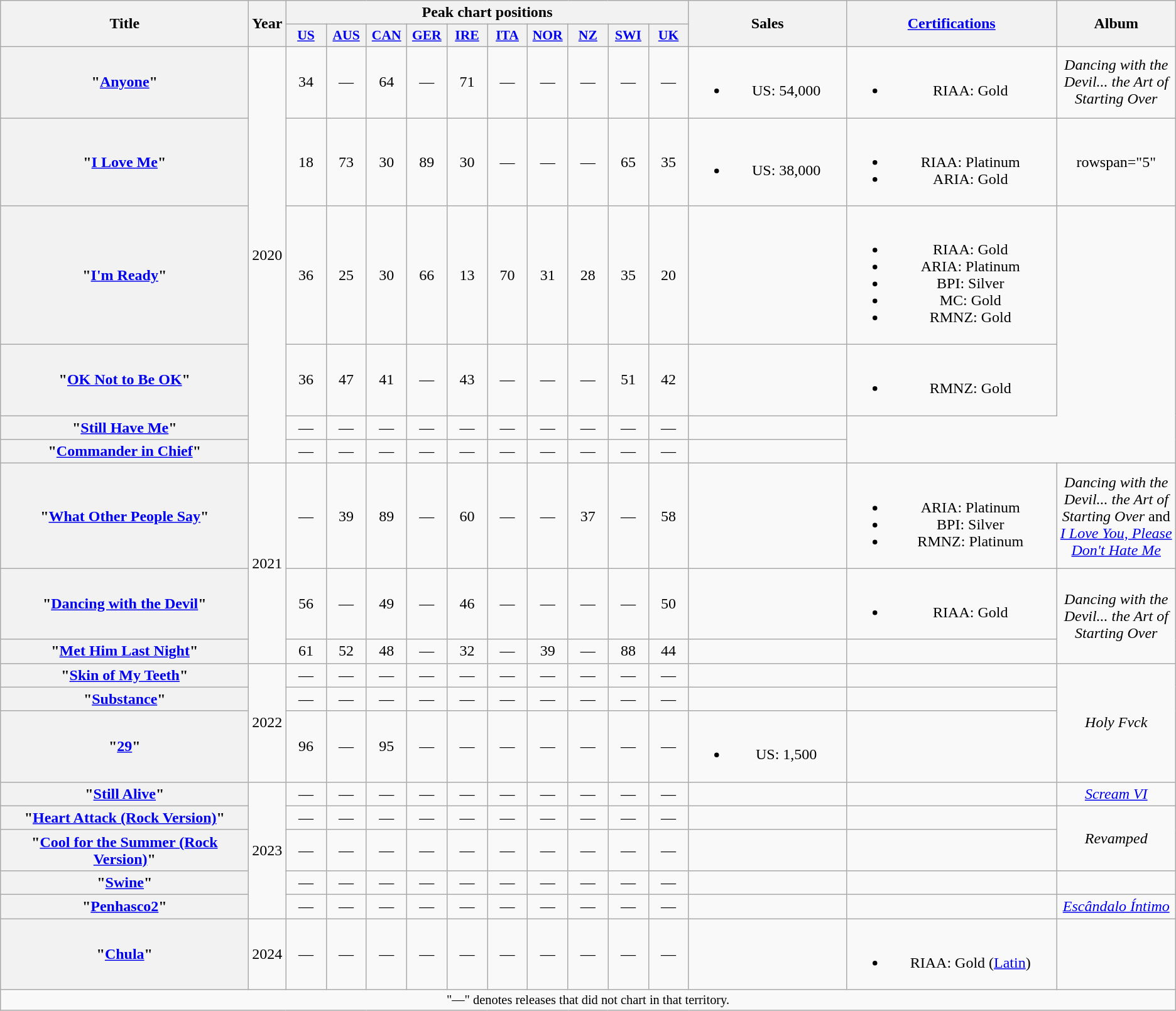<table class="wikitable plainrowheaders" style="text-align:center;">
<tr>
<th scope="col" rowspan="2" style="width:16em;">Title</th>
<th scope="col" rowspan="2" style="width:1em;">Year</th>
<th scope="col" colspan="10">Peak chart positions</th>
<th scope="col" rowspan="2" style="width:10em;">Sales</th>
<th scope="col" rowspan="2" style="width:13.5em;"><a href='#'>Certifications</a></th>
<th scope="col" rowspan="2">Album</th>
</tr>
<tr>
<th scope="col" style="width:2.5em;font-size:90%;"><a href='#'>US</a><br></th>
<th scope="col" style="width:2.5em;font-size:90%;"><a href='#'>AUS</a><br></th>
<th scope="col" style="width:2.5em;font-size:90%;"><a href='#'>CAN</a><br></th>
<th scope="col" style="width:2.5em;font-size:90%;"><a href='#'>GER</a><br></th>
<th scope="col" style="width:2.5em;font-size:90%;"><a href='#'>IRE</a><br></th>
<th scope="col" style="width:2.5em;font-size:90%;"><a href='#'>ITA</a><br></th>
<th scope="col" style="width:2.5em;font-size:90%;"><a href='#'>NOR</a><br></th>
<th scope="col" style="width:2.5em;font-size:90%;"><a href='#'>NZ</a><br></th>
<th scope="col" style="width:2.5em;font-size:90%;"><a href='#'>SWI</a><br></th>
<th scope="col" style="width:2.5em;font-size:90%;"><a href='#'>UK</a><br></th>
</tr>
<tr>
<th scope="row">"<a href='#'>Anyone</a>"</th>
<td rowspan="6">2020</td>
<td>34</td>
<td>—</td>
<td>64</td>
<td>—</td>
<td>71</td>
<td>—</td>
<td>—</td>
<td>—</td>
<td>—</td>
<td>—</td>
<td><br><ul><li>US: 54,000</li></ul></td>
<td><br><ul><li>RIAA: Gold</li></ul></td>
<td><em>Dancing with the Devil... the Art of Starting Over</em></td>
</tr>
<tr>
<th scope="row">"<a href='#'>I Love Me</a>"</th>
<td>18</td>
<td>73</td>
<td>30</td>
<td>89</td>
<td>30</td>
<td>—</td>
<td>—</td>
<td>—</td>
<td>65</td>
<td>35</td>
<td><br><ul><li>US: 38,000</li></ul></td>
<td><br><ul><li>RIAA: Platinum</li><li>ARIA: Gold</li></ul></td>
<td>rowspan="5" </td>
</tr>
<tr>
<th scope="row">"<a href='#'>I'm Ready</a>"<br></th>
<td>36</td>
<td>25</td>
<td>30</td>
<td>66</td>
<td>13</td>
<td>70</td>
<td>31</td>
<td>28</td>
<td>35</td>
<td>20</td>
<td></td>
<td><br><ul><li>RIAA: Gold</li><li>ARIA: Platinum</li><li>BPI: Silver</li><li>MC: Gold</li><li>RMNZ: Gold</li></ul></td>
</tr>
<tr>
<th scope="row">"<a href='#'>OK Not to Be OK</a>"<br></th>
<td>36</td>
<td>47</td>
<td>41</td>
<td>—</td>
<td>43</td>
<td>—</td>
<td>—</td>
<td>—</td>
<td>51</td>
<td>42</td>
<td></td>
<td><br><ul><li>RMNZ: Gold</li></ul></td>
</tr>
<tr>
<th scope="row">"<a href='#'>Still Have Me</a>"</th>
<td>—</td>
<td>—</td>
<td>—</td>
<td>—</td>
<td>—</td>
<td>—</td>
<td>—</td>
<td>—</td>
<td>—</td>
<td>—</td>
<td></td>
</tr>
<tr>
<th scope="row">"<a href='#'>Commander in Chief</a>"</th>
<td>—</td>
<td>—</td>
<td>—</td>
<td>—</td>
<td>—</td>
<td>—</td>
<td>—</td>
<td>—</td>
<td>—</td>
<td>—</td>
<td></td>
</tr>
<tr>
<th scope="row">"<a href='#'>What Other People Say</a>"<br></th>
<td rowspan="3">2021</td>
<td>—</td>
<td>39</td>
<td>89</td>
<td>—</td>
<td>60</td>
<td>—</td>
<td>—</td>
<td>37</td>
<td>—</td>
<td>58</td>
<td></td>
<td><br><ul><li>ARIA: Platinum</li><li>BPI: Silver</li><li>RMNZ: Platinum</li></ul></td>
<td><em>Dancing with the Devil... the Art of Starting Over</em> and <em><a href='#'>I Love You, Please Don't Hate Me</a></em></td>
</tr>
<tr>
<th scope="row">"<a href='#'>Dancing with the Devil</a>"</th>
<td>56</td>
<td>—</td>
<td>49</td>
<td>—</td>
<td>46</td>
<td>—</td>
<td>—</td>
<td>—</td>
<td>—</td>
<td>50</td>
<td></td>
<td><br><ul><li>RIAA: Gold</li></ul></td>
<td rowspan="2"><em>Dancing with the Devil... the Art of Starting Over</em></td>
</tr>
<tr>
<th scope="row">"<a href='#'>Met Him Last Night</a>"<br></th>
<td>61</td>
<td>52</td>
<td>48</td>
<td>—</td>
<td>32</td>
<td>—</td>
<td>39</td>
<td>—</td>
<td>88</td>
<td>44</td>
<td></td>
</tr>
<tr>
<th scope="row">"<a href='#'>Skin of My Teeth</a>"</th>
<td rowspan="3">2022</td>
<td>—</td>
<td>—</td>
<td>—</td>
<td>—</td>
<td>—</td>
<td>—</td>
<td>—</td>
<td>—</td>
<td>—</td>
<td>—</td>
<td></td>
<td></td>
<td rowspan="3"><em>Holy Fvck</em></td>
</tr>
<tr>
<th scope="row">"<a href='#'>Substance</a>"</th>
<td>—</td>
<td>—</td>
<td>—</td>
<td>—</td>
<td>—</td>
<td>—</td>
<td>—</td>
<td>—</td>
<td>—</td>
<td>—</td>
<td></td>
<td></td>
</tr>
<tr>
<th scope="row">"<a href='#'>29</a>"</th>
<td>96</td>
<td>—</td>
<td>95</td>
<td>—</td>
<td>—</td>
<td>—</td>
<td>—</td>
<td>—</td>
<td>—</td>
<td>—</td>
<td><br><ul><li>US: 1,500</li></ul></td>
<td></td>
</tr>
<tr>
<th scope="row">"<a href='#'>Still Alive</a>"</th>
<td rowspan="5">2023</td>
<td>—</td>
<td>—</td>
<td>—</td>
<td>—</td>
<td>—</td>
<td>—</td>
<td>—</td>
<td>—</td>
<td>—</td>
<td>—</td>
<td></td>
<td></td>
<td><em><a href='#'>Scream VI</a></em></td>
</tr>
<tr>
<th scope="row">"<a href='#'>Heart Attack (Rock Version)</a>"</th>
<td>—</td>
<td>—</td>
<td>—</td>
<td>—</td>
<td>—</td>
<td>—</td>
<td>—</td>
<td>—</td>
<td>—</td>
<td>—</td>
<td></td>
<td></td>
<td rowspan="2"><em>Revamped</em></td>
</tr>
<tr>
<th scope="row">"<a href='#'>Cool for the Summer (Rock Version)</a>"</th>
<td>—</td>
<td>—</td>
<td>—</td>
<td>—</td>
<td>—</td>
<td>—</td>
<td>—</td>
<td>—</td>
<td>—</td>
<td>—</td>
<td></td>
<td></td>
</tr>
<tr>
<th scope="row">"<a href='#'>Swine</a>"</th>
<td>—</td>
<td>—</td>
<td>—</td>
<td>—</td>
<td>—</td>
<td>—</td>
<td>—</td>
<td>—</td>
<td>—</td>
<td>—</td>
<td></td>
<td></td>
<td></td>
</tr>
<tr>
<th scope="row">"<a href='#'>Penhasco2</a>"<br></th>
<td>—</td>
<td>—</td>
<td>—</td>
<td>—</td>
<td>—</td>
<td>—</td>
<td>—</td>
<td>—</td>
<td>—</td>
<td>—</td>
<td></td>
<td></td>
<td><em><a href='#'>Escândalo Íntimo</a></em></td>
</tr>
<tr>
<th scope="row">"<a href='#'>Chula</a>"<br></th>
<td>2024</td>
<td>—</td>
<td>—</td>
<td>—</td>
<td>—</td>
<td>—</td>
<td>—</td>
<td>—</td>
<td>—</td>
<td>—</td>
<td>—</td>
<td></td>
<td><br><ul><li>RIAA: Gold <span>(<a href='#'>Latin</a>)</span></li></ul></td>
<td></td>
</tr>
<tr>
<td colspan="15" style="font-size:85%">"—" denotes releases that did not chart in that territory.<br></td>
</tr>
</table>
